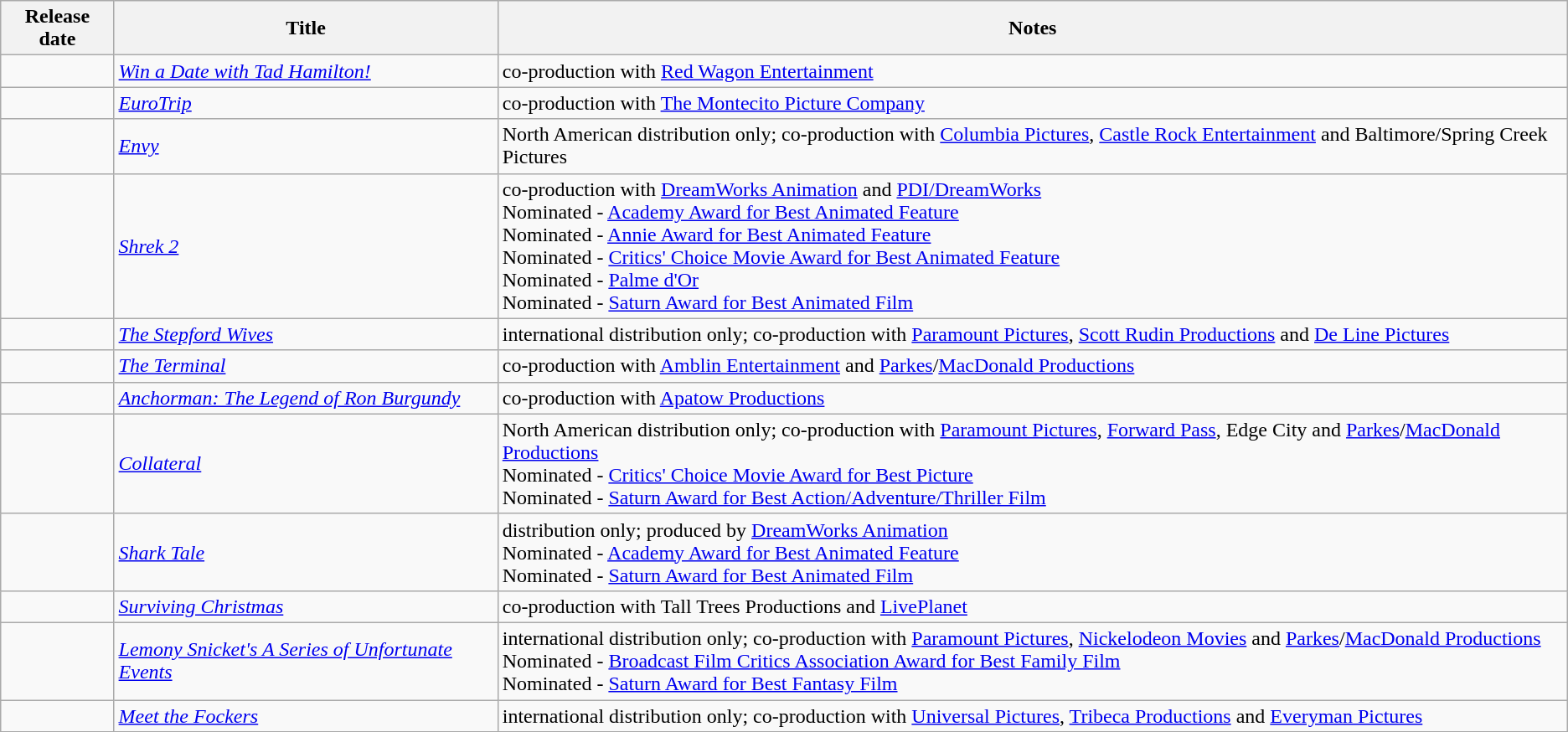<table class="wikitable sortable">
<tr>
<th>Release date</th>
<th>Title</th>
<th>Notes</th>
</tr>
<tr>
<td></td>
<td><em><a href='#'>Win a Date with Tad Hamilton!</a></em></td>
<td>co-production with <a href='#'>Red Wagon Entertainment</a></td>
</tr>
<tr>
<td></td>
<td><em><a href='#'>EuroTrip</a></em></td>
<td>co-production with <a href='#'>The Montecito Picture Company</a></td>
</tr>
<tr>
<td></td>
<td><em><a href='#'>Envy</a></em></td>
<td>North American distribution only; co-production with <a href='#'>Columbia Pictures</a>, <a href='#'>Castle Rock Entertainment</a> and Baltimore/Spring Creek Pictures</td>
</tr>
<tr>
<td></td>
<td><em><a href='#'>Shrek 2</a></em></td>
<td>co-production with <a href='#'>DreamWorks Animation</a> and <a href='#'>PDI/DreamWorks</a><br>Nominated - <a href='#'>Academy Award for Best Animated Feature</a><br>Nominated - <a href='#'>Annie Award for Best Animated Feature</a><br>Nominated - <a href='#'>Critics' Choice Movie Award for Best Animated Feature</a><br>Nominated - <a href='#'>Palme d'Or</a><br>Nominated - <a href='#'>Saturn Award for Best Animated Film</a></td>
</tr>
<tr>
<td></td>
<td><em><a href='#'>The Stepford Wives</a></em></td>
<td>international distribution only; co-production with <a href='#'>Paramount Pictures</a>, <a href='#'>Scott Rudin Productions</a> and <a href='#'>De Line Pictures</a></td>
</tr>
<tr>
<td></td>
<td><em><a href='#'>The Terminal</a></em></td>
<td>co-production with <a href='#'>Amblin Entertainment</a> and <a href='#'>Parkes</a>/<a href='#'>MacDonald Productions</a></td>
</tr>
<tr>
<td></td>
<td><em><a href='#'>Anchorman: The Legend of Ron Burgundy</a></em></td>
<td>co-production with <a href='#'>Apatow Productions</a></td>
</tr>
<tr>
<td></td>
<td><em><a href='#'>Collateral</a></em></td>
<td>North American distribution only; co-production with <a href='#'>Paramount Pictures</a>, <a href='#'>Forward Pass</a>, Edge City and <a href='#'>Parkes</a>/<a href='#'>MacDonald Productions</a><br>Nominated - <a href='#'>Critics' Choice Movie Award for Best Picture</a><br>Nominated - <a href='#'>Saturn Award for Best Action/Adventure/Thriller Film</a></td>
</tr>
<tr>
<td></td>
<td><em><a href='#'>Shark Tale</a></em></td>
<td>distribution only; produced by <a href='#'>DreamWorks Animation</a><br>Nominated - <a href='#'>Academy Award for Best Animated Feature</a><br>Nominated - <a href='#'>Saturn Award for Best Animated Film</a></td>
</tr>
<tr>
<td></td>
<td><em><a href='#'>Surviving Christmas</a></em></td>
<td>co-production with Tall Trees Productions and <a href='#'>LivePlanet</a></td>
</tr>
<tr>
<td></td>
<td><em><a href='#'>Lemony Snicket's A Series of Unfortunate Events</a></em></td>
<td>international distribution only; co-production with <a href='#'>Paramount Pictures</a>, <a href='#'>Nickelodeon Movies</a> and <a href='#'>Parkes</a>/<a href='#'>MacDonald Productions</a><br>Nominated - <a href='#'>Broadcast Film Critics Association Award for Best Family Film</a><br>Nominated - <a href='#'>Saturn Award for Best Fantasy Film</a></td>
</tr>
<tr>
<td></td>
<td><em><a href='#'>Meet the Fockers</a></em></td>
<td>international distribution only; co-production with <a href='#'>Universal Pictures</a>, <a href='#'>Tribeca Productions</a> and <a href='#'>Everyman Pictures</a></td>
</tr>
<tr>
</tr>
</table>
